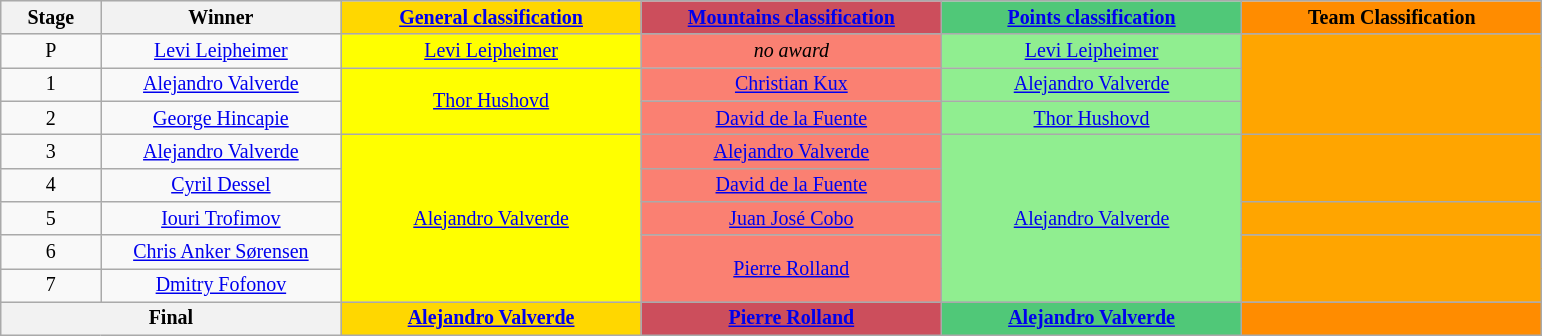<table class="wikitable" style="text-align: center; font-size:smaller;">
<tr style="background-color: #efefef;">
<th width="5%">Stage</th>
<th width="12%">Winner</th>
<th style="background:gold;" width="15%"><a href='#'>General classification</a><br></th>
<th style="background:#CC4E5C;" width="15%"><a href='#'>Mountains classification</a><br></th>
<th style="background:#50C878;" width="15%"><a href='#'>Points classification</a><br></th>
<th style="background:#FF8C00;" width="15%">Team Classification</th>
</tr>
<tr>
<td>P</td>
<td><a href='#'>Levi Leipheimer</a></td>
<td style="background:yellow;" rowspan="1"><a href='#'>Levi Leipheimer</a></td>
<td style="background:salmon;" rowspan="1"><em>no award</em></td>
<td style="background:lightgreen;" rowspan="1"><a href='#'>Levi Leipheimer</a></td>
<td style="background:orange;" rowspan="3"></td>
</tr>
<tr>
<td>1</td>
<td><a href='#'>Alejandro Valverde</a></td>
<td style="background:yellow;" rowspan="2"><a href='#'>Thor Hushovd</a></td>
<td style="background:salmon;" rowspan="1"><a href='#'>Christian Kux</a></td>
<td style="background:lightgreen;" rowspan="1"><a href='#'>Alejandro Valverde</a></td>
</tr>
<tr>
<td>2</td>
<td><a href='#'>George Hincapie</a></td>
<td style="background:salmon;" rowspan="1"><a href='#'>David de la Fuente</a></td>
<td style="background:lightgreen;" rowspan="1"><a href='#'>Thor Hushovd</a></td>
</tr>
<tr>
<td>3</td>
<td><a href='#'>Alejandro Valverde</a></td>
<td style="background:yellow;" rowspan="5"><a href='#'>Alejandro Valverde</a></td>
<td style="background:salmon;" rowspan="1"><a href='#'>Alejandro Valverde</a></td>
<td style="background:lightgreen;" rowspan="5"><a href='#'>Alejandro Valverde</a></td>
<td style="background:orange;" rowspan="2"></td>
</tr>
<tr>
<td>4</td>
<td><a href='#'>Cyril Dessel</a></td>
<td style="background:salmon;" rowspan="1"><a href='#'>David de la Fuente</a></td>
</tr>
<tr>
<td>5</td>
<td><a href='#'>Iouri Trofimov</a></td>
<td style="background:salmon;" rowspan="1"><a href='#'>Juan José Cobo</a></td>
<td style="background:orange;" rowspan="1"></td>
</tr>
<tr>
<td>6</td>
<td><a href='#'>Chris Anker Sørensen</a></td>
<td style="background:salmon;" rowspan="2"><a href='#'>Pierre Rolland</a></td>
<td style="background:orange;" rowspan="2"></td>
</tr>
<tr>
<td>7</td>
<td><a href='#'>Dmitry Fofonov</a></td>
</tr>
<tr>
<th colspan=2><strong>Final</strong></th>
<th style="background:gold;"><a href='#'>Alejandro Valverde</a></th>
<th style="background:#CC4E5C;"><a href='#'>Pierre Rolland</a></th>
<th style="background:#50C878;"><a href='#'>Alejandro Valverde</a></th>
<th style="background:#FF8C00;"></th>
</tr>
</table>
